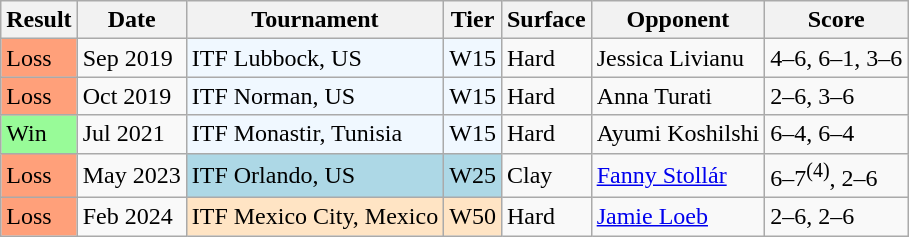<table class="wikitable sortable">
<tr>
<th>Result</th>
<th>Date</th>
<th>Tournament</th>
<th>Tier</th>
<th>Surface</th>
<th>Opponent</th>
<th class="unsortable">Score</th>
</tr>
<tr>
<td style="background:#ffa07a">Loss</td>
<td>Sep 2019</td>
<td style="background:#f0f8ff;">ITF Lubbock, US</td>
<td style="background:#f0f8ff;">W15</td>
<td>Hard</td>
<td> Jessica Livianu</td>
<td>4–6, 6–1, 3–6</td>
</tr>
<tr>
<td style="background:#ffa07a">Loss</td>
<td>Oct 2019</td>
<td style="background:#f0f8ff;">ITF Norman, US</td>
<td style="background:#f0f8ff;">W15</td>
<td>Hard</td>
<td> Anna Turati</td>
<td>2–6, 3–6</td>
</tr>
<tr>
<td style="background:#98FB98;">Win</td>
<td>Jul 2021</td>
<td style="background:#f0f8ff;">ITF Monastir, Tunisia</td>
<td style="background:#f0f8ff;">W15</td>
<td>Hard</td>
<td> Ayumi Koshilshi</td>
<td>6–4, 6–4</td>
</tr>
<tr>
<td style="background:#ffa07a">Loss</td>
<td>May 2023</td>
<td style="background:lightblue;">ITF Orlando, US</td>
<td style="background:lightblue;">W25</td>
<td>Clay</td>
<td> <a href='#'>Fanny Stollár</a></td>
<td>6–7<sup>(4)</sup>, 2–6</td>
</tr>
<tr>
<td style="background:#ffa07a">Loss</td>
<td>Feb 2024</td>
<td style="background:#ffe4c4;">ITF Mexico City, Mexico</td>
<td style="background:#ffe4c4;">W50</td>
<td>Hard</td>
<td> <a href='#'>Jamie Loeb</a></td>
<td>2–6, 2–6</td>
</tr>
</table>
